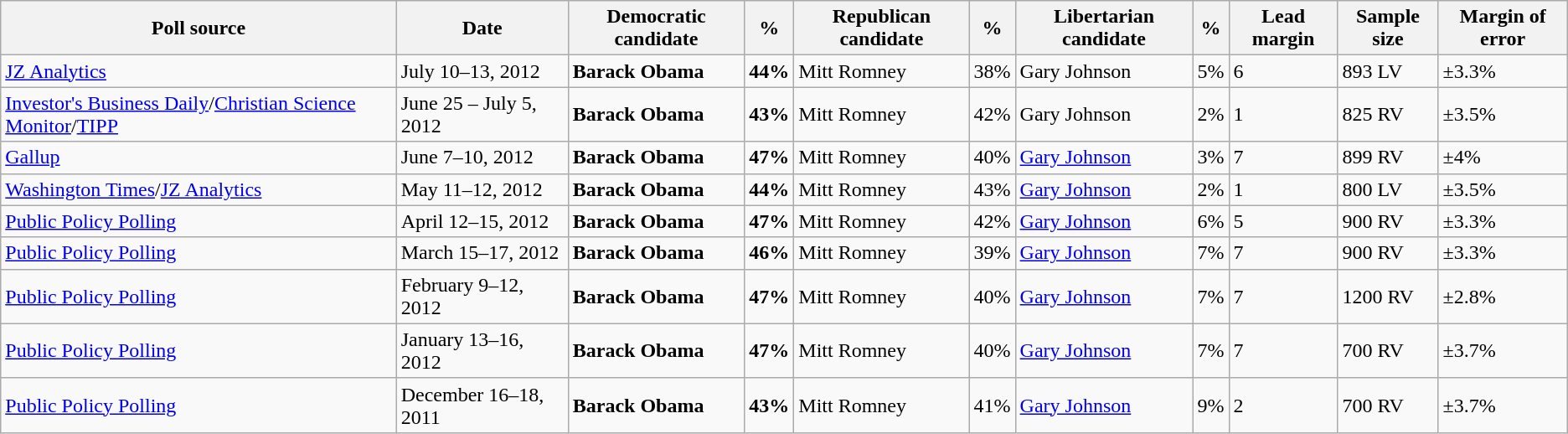<table class="wikitable">
<tr>
<th>Poll source</th>
<th>Date</th>
<th>Democratic candidate</th>
<th>%</th>
<th>Republican candidate</th>
<th>%</th>
<th>Libertarian candidate</th>
<th>%</th>
<th>Lead margin</th>
<th>Sample size</th>
<th>Margin of error</th>
</tr>
<tr>
<td><a href='#'>JZ Analytics</a></td>
<td>July 10–13, 2012</td>
<td><strong>Barack Obama</strong></td>
<td><strong>44%</strong></td>
<td>Mitt Romney</td>
<td>38%</td>
<td>Gary Johnson</td>
<td>5%</td>
<td>6</td>
<td>893 LV</td>
<td>±3.3%</td>
</tr>
<tr>
<td><a href='#'>Investor's Business Daily</a>/<a href='#'>Christian Science Monitor</a>/<a href='#'>TIPP</a></td>
<td>June 25 – July 5, 2012</td>
<td><strong>Barack Obama</strong></td>
<td><strong>43%</strong></td>
<td>Mitt Romney</td>
<td>42%</td>
<td>Gary Johnson</td>
<td>2%</td>
<td>1</td>
<td>825 RV</td>
<td>±3.5%</td>
</tr>
<tr>
<td><a href='#'>Gallup</a></td>
<td>June 7–10, 2012</td>
<td><strong>Barack Obama</strong></td>
<td><strong>47%</strong></td>
<td>Mitt Romney</td>
<td>40%</td>
<td><a href='#'>Gary Johnson</a></td>
<td>3%</td>
<td>7</td>
<td>899 RV</td>
<td>±4%</td>
</tr>
<tr>
<td><a href='#'>Washington Times</a>/<a href='#'>JZ Analytics</a></td>
<td>May 11–12, 2012</td>
<td><strong>Barack Obama</strong></td>
<td><strong>44%</strong></td>
<td>Mitt Romney</td>
<td>43%</td>
<td><a href='#'>Gary Johnson</a></td>
<td>2%</td>
<td>1</td>
<td>800 LV</td>
<td>±3.5%</td>
</tr>
<tr>
<td><a href='#'>Public Policy Polling</a></td>
<td>April 12–15, 2012</td>
<td><strong>Barack Obama</strong></td>
<td><strong>47%</strong></td>
<td>Mitt Romney</td>
<td>42%</td>
<td><a href='#'>Gary Johnson</a></td>
<td>6%</td>
<td>5</td>
<td>900 RV</td>
<td>±3.3%</td>
</tr>
<tr>
<td><a href='#'>Public Policy Polling</a></td>
<td>March 15–17, 2012</td>
<td><strong>Barack Obama</strong></td>
<td><strong>46%</strong></td>
<td>Mitt Romney</td>
<td>39%</td>
<td><a href='#'>Gary Johnson</a></td>
<td>7%</td>
<td>7</td>
<td>900 RV</td>
<td>±3.3%</td>
</tr>
<tr>
<td><a href='#'>Public Policy Polling</a></td>
<td>February 9–12, 2012</td>
<td><strong>Barack Obama</strong></td>
<td><strong>47%</strong></td>
<td>Mitt Romney</td>
<td>40%</td>
<td><a href='#'>Gary Johnson</a></td>
<td>7%</td>
<td>7</td>
<td>1200 RV</td>
<td>±2.8%</td>
</tr>
<tr>
<td><a href='#'>Public Policy Polling</a></td>
<td>January 13–16, 2012</td>
<td><strong>Barack Obama</strong></td>
<td><strong>47%</strong></td>
<td>Mitt Romney</td>
<td>40%</td>
<td><a href='#'>Gary Johnson</a></td>
<td>7%</td>
<td>7</td>
<td>700 RV</td>
<td>±3.7%</td>
</tr>
<tr>
<td><a href='#'>Public Policy Polling</a></td>
<td>December 16–18, 2011</td>
<td><strong>Barack Obama</strong></td>
<td><strong>43%</strong></td>
<td>Mitt Romney</td>
<td>41%</td>
<td><a href='#'>Gary Johnson</a></td>
<td>9%</td>
<td>2</td>
<td>700 RV</td>
<td>±3.7%</td>
</tr>
</table>
